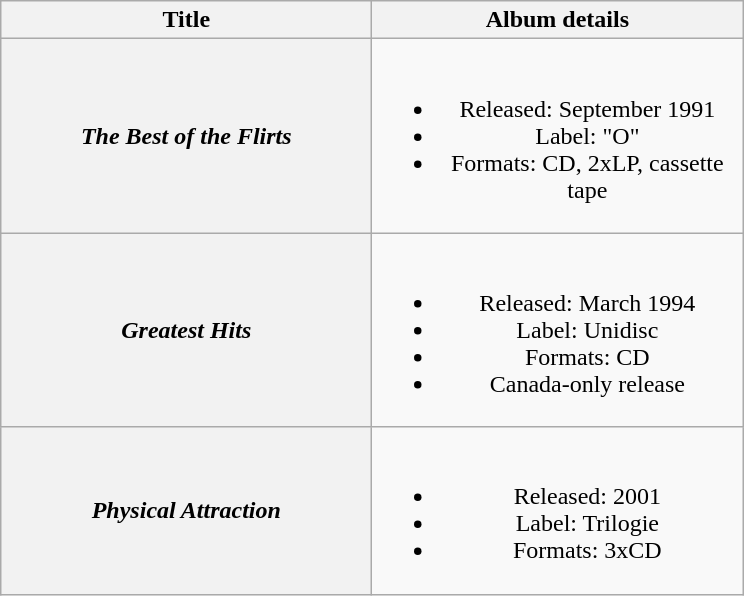<table class="wikitable plainrowheaders" style="text-align:center;">
<tr>
<th scope="col" style="width:15em;">Title</th>
<th scope="col" style="width:15em;">Album details</th>
</tr>
<tr>
<th scope="row"><em>The Best of the Flirts</em></th>
<td><br><ul><li>Released: September 1991</li><li>Label: "O"</li><li>Formats: CD, 2xLP, cassette tape</li></ul></td>
</tr>
<tr>
<th scope="row"><em>Greatest Hits</em></th>
<td><br><ul><li>Released: March 1994</li><li>Label: Unidisc</li><li>Formats: CD</li><li>Canada-only release</li></ul></td>
</tr>
<tr>
<th scope="row"><em>Physical Attraction</em></th>
<td><br><ul><li>Released: 2001</li><li>Label: Trilogie</li><li>Formats: 3xCD</li></ul></td>
</tr>
</table>
